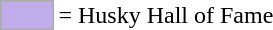<table>
<tr>
<td style="background-color:#C0ACEA; border:1px solid #aaaaaa; width:2em;"></td>
<td>= Husky Hall of Fame</td>
</tr>
</table>
